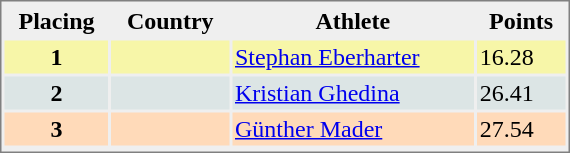<table style="border-style:solid;border-width:1px;border-color:#808080;background-color:#EFEFEF" cellspacing="2" cellpadding="2" width="380px">
<tr bgcolor="#EFEFEF">
<th>Placing</th>
<th>Country</th>
<th>Athlete</th>
<th>Points</th>
</tr>
<tr align="center" valign="top" bgcolor="#F7F6A8">
<th>1</th>
<td></td>
<td align="left"><a href='#'>Stephan Eberharter</a></td>
<td align="left">16.28</td>
</tr>
<tr align="center" valign="top" bgcolor="#DCE5E5">
<th>2</th>
<td></td>
<td align="left"><a href='#'>Kristian Ghedina</a></td>
<td align="left">26.41</td>
</tr>
<tr align="center" valign="top" bgcolor="#FFDAB9">
<th>3</th>
<td></td>
<td align="left"><a href='#'>Günther Mader</a></td>
<td align="left">27.54</td>
</tr>
<tr align="center" valign="top" bgcolor="#FFFFFF">
</tr>
</table>
